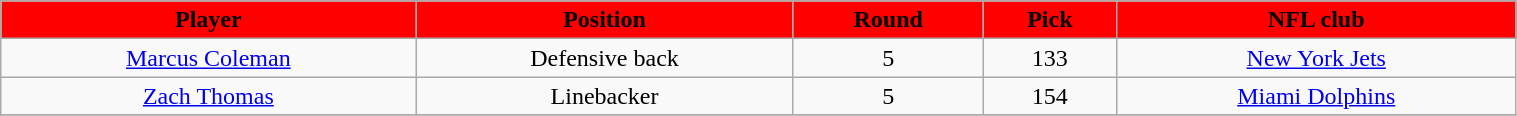<table class="wikitable" width="80%">
<tr align="center" style="background:red;color:black;">
<td><strong>Player</strong></td>
<td><strong>Position</strong></td>
<td><strong>Round</strong></td>
<td><strong>Pick</strong></td>
<td><strong>NFL club</strong></td>
</tr>
<tr align="center" bgcolor="">
<td><a href='#'>Marcus Coleman</a></td>
<td>Defensive back</td>
<td>5</td>
<td>133</td>
<td><a href='#'>New York Jets</a></td>
</tr>
<tr align="center" bgcolor="">
<td><a href='#'>Zach Thomas</a></td>
<td>Linebacker</td>
<td>5</td>
<td>154</td>
<td><a href='#'>Miami Dolphins</a></td>
</tr>
<tr align="center" bgcolor="">
</tr>
</table>
